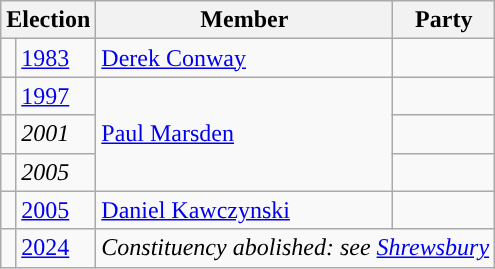<table class="wikitable">
<tr>
<th colspan="2">Election</th>
<th>Member</th>
<th>Party</th>
</tr>
<tr>
<td style="color:inherit;background-color: "></td>
<td><a href='#'>1983</a></td>
<td><a href='#'>Derek Conway</a></td>
<td></td>
</tr>
<tr>
<td style="color:inherit;background-color: "></td>
<td><a href='#'>1997</a></td>
<td rowspan="3"><a href='#'>Paul Marsden</a></td>
<td></td>
</tr>
<tr>
<td style="color:inherit;background-color: "></td>
<td><em>2001</em></td>
<td></td>
</tr>
<tr>
<td style="color:inherit;background-color: "></td>
<td><em>2005</em></td>
<td></td>
</tr>
<tr>
<td style="color:inherit;background-color: "></td>
<td><a href='#'>2005</a></td>
<td><a href='#'>Daniel Kawczynski</a></td>
<td></td>
</tr>
<tr>
<td></td>
<td><a href='#'>2024</a></td>
<td colspan="2"><em>Constituency abolished: see <a href='#'>Shrewsbury</a></em></td>
</tr>
</table>
